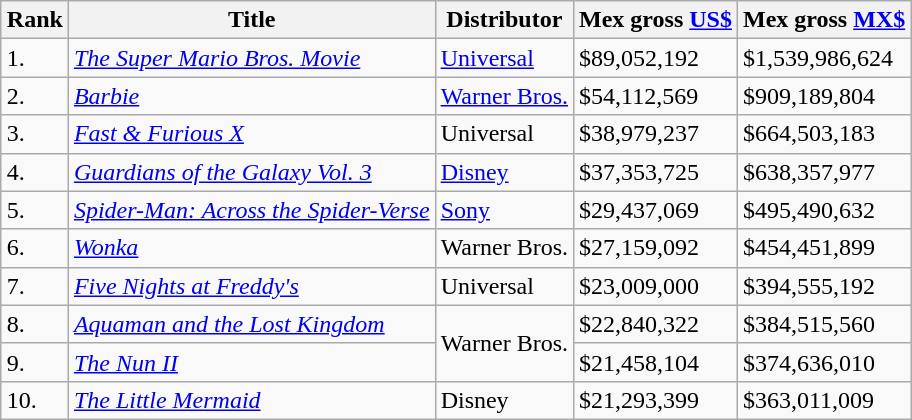<table class="wikitable sortable" style="margin:auto; margin:auto;">
<tr>
<th>Rank</th>
<th>Title</th>
<th>Distributor</th>
<th>Mex gross <a href='#'>US$</a></th>
<th>Mex gross <a href='#'>MX$</a></th>
</tr>
<tr>
<td>1.</td>
<td><em><a href='#'>The Super Mario Bros. Movie</a></em></td>
<td><a href='#'>Universal</a></td>
<td>$89,052,192</td>
<td>$1,539,986,624</td>
</tr>
<tr>
<td>2.</td>
<td><em><a href='#'>Barbie</a></em></td>
<td><a href='#'>Warner Bros.</a></td>
<td>$54,112,569</td>
<td>$909,189,804</td>
</tr>
<tr>
<td>3.</td>
<td><em><a href='#'>Fast & Furious X</a></em></td>
<td>Universal</td>
<td>$38,979,237</td>
<td>$664,503,183</td>
</tr>
<tr>
<td>4.</td>
<td><em><a href='#'>Guardians of the Galaxy Vol. 3</a></em></td>
<td><a href='#'>Disney</a></td>
<td>$37,353,725</td>
<td>$638,357,977</td>
</tr>
<tr>
<td>5.</td>
<td><em><a href='#'>Spider-Man: Across the Spider-Verse</a></em></td>
<td><a href='#'>Sony</a></td>
<td>$29,437,069</td>
<td>$495,490,632</td>
</tr>
<tr>
<td>6.</td>
<td><em><a href='#'>Wonka</a></em></td>
<td>Warner Bros.</td>
<td>$27,159,092</td>
<td>$454,451,899</td>
</tr>
<tr>
<td>7.</td>
<td><em><a href='#'>Five Nights at Freddy's</a></em></td>
<td>Universal</td>
<td>$23,009,000</td>
<td>$394,555,192</td>
</tr>
<tr>
<td>8.</td>
<td><em><a href='#'>Aquaman and the Lost Kingdom</a></em></td>
<td rowspan="2">Warner Bros.</td>
<td>$22,840,322</td>
<td>$384,515,560</td>
</tr>
<tr>
<td>9.</td>
<td><em><a href='#'>The Nun II</a></em></td>
<td>$21,458,104</td>
<td>$374,636,010</td>
</tr>
<tr>
<td>10.</td>
<td><em><a href='#'>The Little Mermaid</a></em></td>
<td>Disney</td>
<td>$21,293,399</td>
<td>$363,011,009</td>
</tr>
</table>
